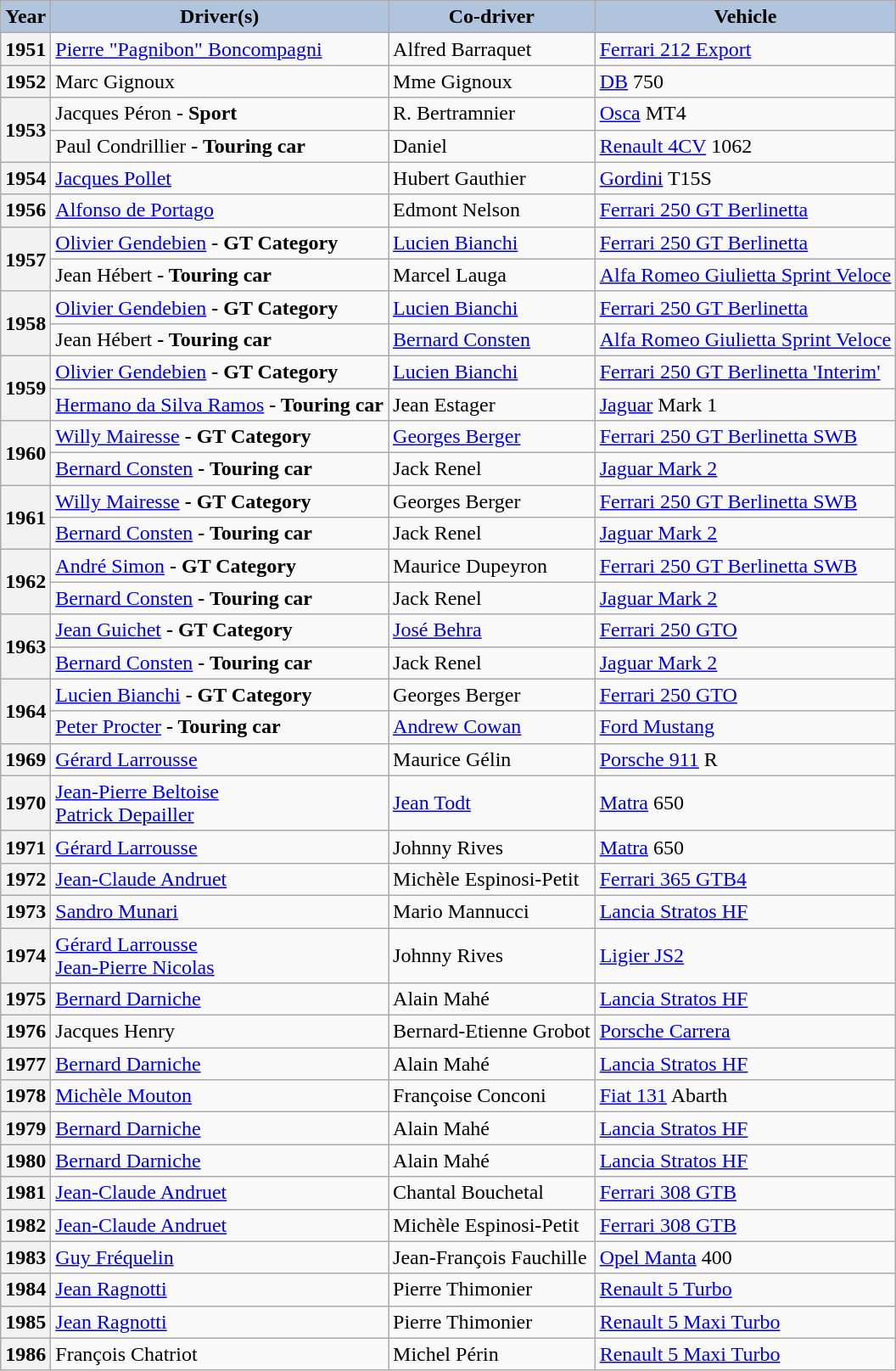<table class="wikitable">
<tr>
<th style="background:lightsteelblue">Year</th>
<th style="background:lightsteelblue">Driver(s)</th>
<th style="background:lightsteelblue">Co-driver</th>
<th style="background:lightsteelblue">Vehicle</th>
</tr>
<tr>
<th>1951</th>
<td> <a href='#'>Pierre "Pagnibon" Boncompagni</a></td>
<td> Alfred Barraquet</td>
<td><a href='#'>Ferrari 212 Export</a></td>
</tr>
<tr>
<th>1952</th>
<td> Marc Gignoux</td>
<td> Mme Gignoux</td>
<td><a href='#'>DB</a> 750</td>
</tr>
<tr>
<th rowspan=2>1953</th>
<td> Jacques Péron <strong>- Sport</strong></td>
<td> R. Bertramnier</td>
<td><a href='#'>Osca</a> MT4</td>
</tr>
<tr>
<td> Paul Condrillier <strong>- Touring car</strong></td>
<td> Daniel</td>
<td><a href='#'>Renault 4CV</a> 1062</td>
</tr>
<tr>
<th>1954</th>
<td> <a href='#'>Jacques Pollet</a></td>
<td> Hubert Gauthier</td>
<td><a href='#'>Gordini</a> T15S</td>
</tr>
<tr>
<th>1956</th>
<td> <a href='#'>Alfonso de Portago</a></td>
<td> Edmont Nelson</td>
<td><a href='#'>Ferrari 250 GT Berlinetta</a></td>
</tr>
<tr>
<th rowspan=2>1957</th>
<td> <a href='#'>Olivier Gendebien</a> <strong>- GT Category</strong></td>
<td> <a href='#'>Lucien Bianchi</a></td>
<td><a href='#'>Ferrari 250 GT Berlinetta</a></td>
</tr>
<tr>
<td> Jean Hébert <strong>- Touring car</strong></td>
<td> Marcel Lauga</td>
<td><a href='#'>Alfa Romeo Giulietta Sprint Veloce</a></td>
</tr>
<tr>
<th rowspan=2>1958</th>
<td> <a href='#'>Olivier Gendebien</a> <strong>- GT Category</strong></td>
<td> <a href='#'>Lucien Bianchi</a></td>
<td><a href='#'>Ferrari 250 GT Berlinetta</a></td>
</tr>
<tr>
<td> Jean Hébert <strong>- Touring car</strong></td>
<td> <a href='#'>Bernard Consten</a></td>
<td><a href='#'>Alfa Romeo Giulietta Sprint Veloce</a></td>
</tr>
<tr>
<th rowspan=2>1959</th>
<td> <a href='#'>Olivier Gendebien</a> <strong>- GT Category</strong></td>
<td> <a href='#'>Lucien Bianchi</a></td>
<td><a href='#'>Ferrari 250 GT Berlinetta 'Interim'</a></td>
</tr>
<tr>
<td> <a href='#'>Hermano da Silva Ramos</a> <strong>- Touring car</strong></td>
<td> Jean Estager</td>
<td><a href='#'>Jaguar</a> Mark 1</td>
</tr>
<tr>
<th rowspan=2>1960</th>
<td> <a href='#'>Willy Mairesse</a> <strong>- GT Category</strong></td>
<td> <a href='#'>Georges Berger</a></td>
<td><a href='#'>Ferrari 250 GT Berlinetta SWB</a></td>
</tr>
<tr>
<td> <a href='#'>Bernard Consten</a> <strong>- Touring car</strong></td>
<td> Jack Renel</td>
<td><a href='#'>Jaguar Mark 2</a></td>
</tr>
<tr>
<th rowspan=2>1961</th>
<td> <a href='#'>Willy Mairesse</a> <strong>- GT Category</strong></td>
<td> Georges Berger</td>
<td><a href='#'>Ferrari 250 GT Berlinetta SWB</a></td>
</tr>
<tr>
<td> <a href='#'>Bernard Consten</a> <strong>- Touring car</strong></td>
<td> Jack Renel</td>
<td><a href='#'>Jaguar Mark 2</a></td>
</tr>
<tr>
<th rowspan=2>1962</th>
<td> <a href='#'>André Simon</a> <strong>- GT Category</strong></td>
<td> Maurice Dupeyron</td>
<td><a href='#'>Ferrari 250 GT Berlinetta SWB</a></td>
</tr>
<tr>
<td> <a href='#'>Bernard Consten</a> <strong>- Touring car</strong></td>
<td> Jack Renel</td>
<td><a href='#'>Jaguar Mark 2</a></td>
</tr>
<tr>
<th rowspan=2>1963</th>
<td> <a href='#'>Jean Guichet</a> <strong>- GT Category</strong></td>
<td> <a href='#'>José Behra</a></td>
<td><a href='#'>Ferrari 250 GTO</a></td>
</tr>
<tr>
<td> <a href='#'>Bernard Consten</a> <strong>- Touring car</strong></td>
<td> Jack Renel</td>
<td><a href='#'>Jaguar Mark 2</a></td>
</tr>
<tr>
<th rowspan=2>1964</th>
<td> <a href='#'>Lucien Bianchi</a> <strong>- GT Category</strong></td>
<td> Georges Berger</td>
<td><a href='#'>Ferrari 250 GTO</a></td>
</tr>
<tr>
<td> <a href='#'>Peter Procter</a> <strong>- Touring car</strong></td>
<td> <a href='#'>Andrew Cowan</a></td>
<td><a href='#'>Ford Mustang</a></td>
</tr>
<tr>
<th>1969</th>
<td> <a href='#'>Gérard Larrousse</a></td>
<td> Maurice Gélin</td>
<td><a href='#'>Porsche 911</a> R</td>
</tr>
<tr>
<th>1970</th>
<td> <a href='#'>Jean-Pierre Beltoise</a><br>  <a href='#'>Patrick Depailler</a><br></td>
<td> <a href='#'>Jean Todt</a></td>
<td><a href='#'>Matra</a> 650 </td>
</tr>
<tr>
<th>1971</th>
<td> <a href='#'>Gérard Larrousse</a></td>
<td> Johnny Rives</td>
<td><a href='#'>Matra</a> 650</td>
</tr>
<tr>
<th>1972</th>
<td> <a href='#'>Jean-Claude Andruet</a></td>
<td> Michèle Espinosi-Petit</td>
<td><a href='#'>Ferrari 365 GTB4</a></td>
</tr>
<tr>
<th>1973</th>
<td> <a href='#'>Sandro Munari</a></td>
<td> Mario Mannucci</td>
<td><a href='#'>Lancia Stratos HF</a></td>
</tr>
<tr>
<th>1974</th>
<td> <a href='#'>Gérard Larrousse</a> <br> <a href='#'>Jean-Pierre Nicolas</a><br></td>
<td> Johnny Rives</td>
<td><a href='#'>Ligier JS2</a></td>
</tr>
<tr>
<th>1975</th>
<td> <a href='#'>Bernard Darniche</a></td>
<td> Alain Mahé</td>
<td><a href='#'>Lancia Stratos HF</a></td>
</tr>
<tr>
<th>1976</th>
<td> Jacques Henry</td>
<td> Bernard-Etienne Grobot</td>
<td><a href='#'>Porsche Carrera</a></td>
</tr>
<tr>
<th>1977</th>
<td> <a href='#'>Bernard Darniche</a></td>
<td> Alain Mahé</td>
<td><a href='#'>Lancia Stratos HF</a></td>
</tr>
<tr>
<th>1978</th>
<td> <a href='#'>Michèle Mouton</a></td>
<td> Françoise Conconi</td>
<td><a href='#'>Fiat 131</a> Abarth</td>
</tr>
<tr>
<th>1979</th>
<td> <a href='#'>Bernard Darniche</a></td>
<td> Alain Mahé</td>
<td><a href='#'>Lancia Stratos HF</a></td>
</tr>
<tr>
<th>1980</th>
<td> <a href='#'>Bernard Darniche</a></td>
<td> Alain Mahé</td>
<td><a href='#'>Lancia Stratos HF</a></td>
</tr>
<tr>
<th>1981</th>
<td> <a href='#'>Jean-Claude Andruet</a></td>
<td> Chantal Bouchetal</td>
<td><a href='#'>Ferrari 308 GTB</a></td>
</tr>
<tr>
<th>1982</th>
<td> <a href='#'>Jean-Claude Andruet</a></td>
<td> Michèle Espinosi-Petit</td>
<td><a href='#'>Ferrari 308 GTB</a></td>
</tr>
<tr>
<th>1983</th>
<td> <a href='#'>Guy Fréquelin</a></td>
<td> Jean-François Fauchille</td>
<td><a href='#'>Opel Manta</a> 400</td>
</tr>
<tr>
<th>1984</th>
<td> <a href='#'>Jean Ragnotti</a></td>
<td> Pierre Thimonier</td>
<td><a href='#'>Renault 5 Turbo</a></td>
</tr>
<tr>
<th>1985</th>
<td> <a href='#'>Jean Ragnotti</a></td>
<td> Pierre Thimonier</td>
<td><a href='#'>Renault 5 Maxi Turbo</a></td>
</tr>
<tr>
<th>1986</th>
<td> François Chatriot</td>
<td> Michel Périn</td>
<td><a href='#'>Renault 5 Maxi Turbo</a></td>
</tr>
</table>
